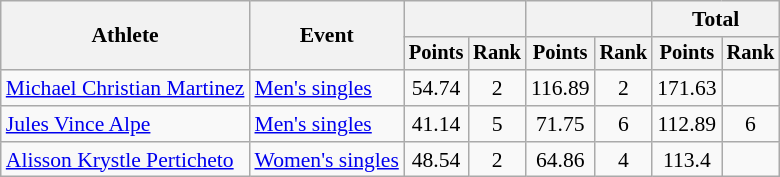<table class="wikitable" style="font-size:90%">
<tr>
<th rowspan="2">Athlete</th>
<th rowspan="2">Event</th>
<th colspan="2"></th>
<th colspan="2"></th>
<th colspan="2">Total</th>
</tr>
<tr style="font-size:95%">
<th>Points</th>
<th>Rank</th>
<th>Points</th>
<th>Rank</th>
<th>Points</th>
<th>Rank</th>
</tr>
<tr align=center>
<td align=left><a href='#'>Michael Christian Martinez</a></td>
<td align=left><a href='#'>Men's singles</a></td>
<td>54.74</td>
<td>2</td>
<td>116.89</td>
<td>2</td>
<td>171.63</td>
<td></td>
</tr>
<tr align=center>
<td align=left><a href='#'>Jules Vince Alpe</a></td>
<td align=left><a href='#'>Men's singles</a></td>
<td>41.14</td>
<td>5</td>
<td>71.75</td>
<td>6</td>
<td>112.89</td>
<td>6</td>
</tr>
<tr align=center>
<td align=left><a href='#'>Alisson Krystle Perticheto</a></td>
<td align=left><a href='#'>Women's singles</a></td>
<td>48.54</td>
<td>2</td>
<td>64.86</td>
<td>4</td>
<td>113.4</td>
<td></td>
</tr>
</table>
